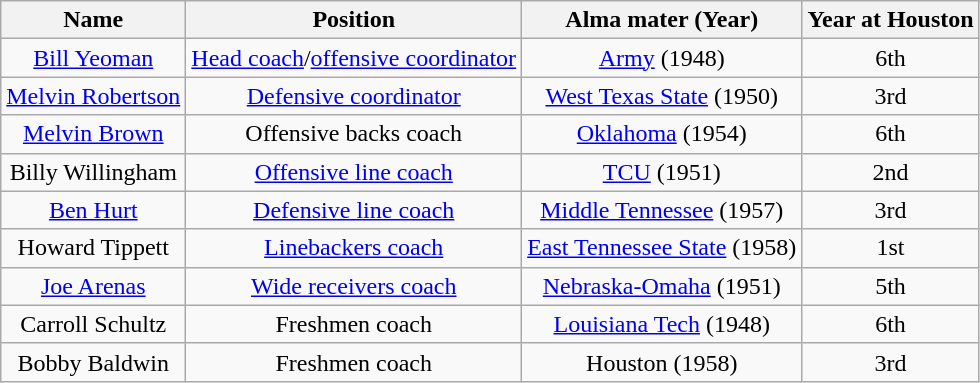<table class="wikitable">
<tr>
<th>Name</th>
<th>Position</th>
<th>Alma mater (Year)</th>
<th>Year at Houston</th>
</tr>
<tr align="center">
<td><a href='#'>Bill Yeoman</a></td>
<td><a href='#'>Head coach</a>/<a href='#'>offensive coordinator</a></td>
<td><a href='#'>Army</a> (1948)</td>
<td>6th</td>
</tr>
<tr align="center">
<td><a href='#'>Melvin Robertson</a></td>
<td><a href='#'>Defensive coordinator</a></td>
<td><a href='#'>West Texas State</a> (1950)</td>
<td>3rd</td>
</tr>
<tr align="center">
<td><a href='#'>Melvin Brown</a></td>
<td>Offensive backs coach</td>
<td><a href='#'>Oklahoma</a> (1954)</td>
<td>6th</td>
</tr>
<tr align="center">
<td>Billy Willingham</td>
<td><a href='#'>Offensive line coach</a></td>
<td><a href='#'>TCU</a> (1951)</td>
<td>2nd</td>
</tr>
<tr align="center">
<td><a href='#'>Ben Hurt</a></td>
<td><a href='#'>Defensive line coach</a></td>
<td><a href='#'>Middle Tennessee</a> (1957)</td>
<td>3rd</td>
</tr>
<tr align="center">
<td>Howard Tippett</td>
<td><a href='#'>Linebackers coach</a></td>
<td><a href='#'>East Tennessee State</a> (1958)</td>
<td>1st</td>
</tr>
<tr align="center">
<td><a href='#'>Joe Arenas</a></td>
<td><a href='#'>Wide receivers coach</a></td>
<td><a href='#'>Nebraska-Omaha</a> (1951)</td>
<td>5th</td>
</tr>
<tr align="center">
<td>Carroll Schultz</td>
<td>Freshmen coach</td>
<td><a href='#'>Louisiana Tech</a> (1948)</td>
<td>6th</td>
</tr>
<tr align="center">
<td>Bobby Baldwin</td>
<td>Freshmen coach</td>
<td>Houston (1958)</td>
<td>3rd</td>
</tr>
</table>
